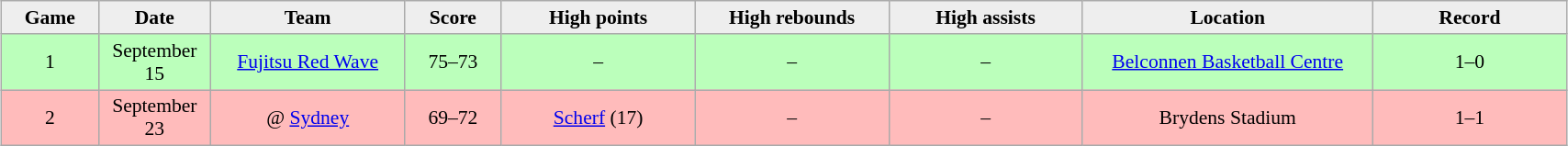<table class="wikitable" style="font-size:90%; text-align: center; width: 90%; margin:1em auto;autocollapse">
<tr>
<th style="background:#eee; width: 5%;">Game</th>
<th style="background:#eee; width: 5%;">Date</th>
<th style="background:#eee; width: 10%;">Team</th>
<th style="background:#eee; width: 5%;">Score</th>
<th style="background:#eee; width: 10%;">High points</th>
<th style="background:#eee; width: 10%;">High rebounds</th>
<th style="background:#eee; width: 10%;">High assists</th>
<th style="background:#eee; width: 15%;">Location</th>
<th style="background:#eee; width: 10%;">Record</th>
</tr>
<tr style="background:#bfb;">
<td>1</td>
<td>September <br> 15</td>
<td><a href='#'>Fujitsu Red Wave</a></td>
<td>75–73</td>
<td>–</td>
<td>–</td>
<td>–</td>
<td><a href='#'>Belconnen Basketball Centre</a></td>
<td>1–0</td>
</tr>
<tr style="background:#fbb;">
<td>2</td>
<td>September <br> 23</td>
<td>@ <a href='#'>Sydney</a></td>
<td>69–72</td>
<td><a href='#'>Scherf</a> (17)</td>
<td>–</td>
<td>–</td>
<td>Brydens Stadium</td>
<td>1–1</td>
</tr>
</table>
